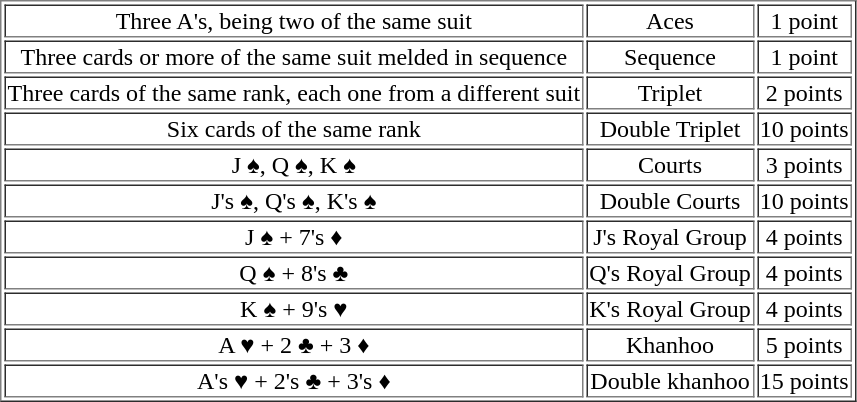<table border="1">
<tr ---->
<td align="center">Three A's, being two of the same suit</td>
<td align="center">Aces</td>
<td align="center">1 point</td>
</tr>
<tr ---->
<td align="center">Three cards or more of the same suit melded in sequence</td>
<td align="center">Sequence</td>
<td align="center">1 point</td>
</tr>
<tr ---->
<td align="center">Three cards of the same rank, each one from a different suit</td>
<td align="center">Triplet</td>
<td align="center">2 points</td>
</tr>
<tr ---->
<td align="center">Six cards of the same rank</td>
<td align="center">Double Triplet</td>
<td align="center">10 points</td>
</tr>
<tr ---->
<td align="center">J ♠, Q ♠, K ♠</td>
<td align="center">Courts</td>
<td align="center">3 points</td>
</tr>
<tr ---->
<td align="center">J's ♠, Q's ♠, K's ♠</td>
<td align="center">Double Courts</td>
<td align="center">10 points</td>
</tr>
<tr ---->
<td align="center">J ♠ + 7's <span>♦</span></td>
<td align="center">J's Royal Group</td>
<td align="center">4 points</td>
</tr>
<tr ---->
<td align="center">Q ♠ + 8's ♣</td>
<td align="center">Q's Royal Group</td>
<td align="center">4 points</td>
</tr>
<tr ---->
<td align="center">K ♠ + 9's <span>♥</span></td>
<td align="center">K's Royal Group</td>
<td align="center">4 points</td>
</tr>
<tr ---->
<td align="center">A <span>♥</span> + 2 ♣ + 3 <span>♦</span></td>
<td align="center">Khanhoo</td>
<td align="center">5 points</td>
</tr>
<tr ---->
<td align="center">A's <span>♥</span> + 2's ♣ + 3's <span>♦</span></td>
<td align="center">Double khanhoo</td>
<td align="center">15 points</td>
</tr>
</table>
